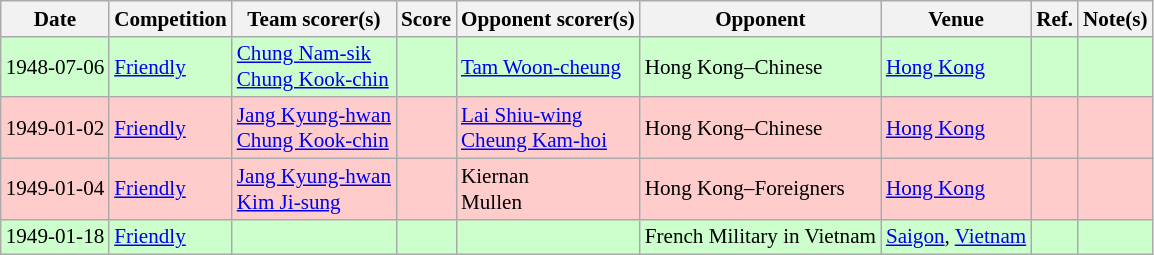<table class="wikitable" style="font-size:88%;">
<tr>
<th>Date</th>
<th>Competition</th>
<th>Team scorer(s)</th>
<th>Score</th>
<th>Opponent scorer(s)</th>
<th>Opponent</th>
<th>Venue</th>
<th>Ref.</th>
<th>Note(s)</th>
</tr>
<tr bgcolor="#ccffcc">
<td>1948-07-06</td>
<td><a href='#'>Friendly</a></td>
<td><a href='#'>Chung Nam-sik</a> <br><a href='#'>Chung Kook-chin</a> </td>
<td></td>
<td><a href='#'>Tam Woon-cheung</a> </td>
<td> Hong Kong–Chinese</td>
<td><a href='#'>Hong Kong</a></td>
<td></td>
<td></td>
</tr>
<tr bgcolor="#ffcccc">
<td>1949-01-02</td>
<td><a href='#'>Friendly</a></td>
<td><a href='#'>Jang Kyung-hwan</a> <br><a href='#'>Chung Kook-chin</a> </td>
<td></td>
<td><a href='#'>Lai Shiu-wing</a> <br><a href='#'>Cheung Kam-hoi</a> </td>
<td> Hong Kong–Chinese</td>
<td><a href='#'>Hong Kong</a></td>
<td></td>
<td></td>
</tr>
<tr bgcolor="#ffcccc">
<td>1949-01-04</td>
<td><a href='#'>Friendly</a></td>
<td><a href='#'>Jang Kyung-hwan</a> <br><a href='#'>Kim Ji-sung</a> </td>
<td></td>
<td>Kiernan <br>Mullen </td>
<td> Hong Kong–Foreigners</td>
<td><a href='#'>Hong Kong</a></td>
<td></td>
<td></td>
</tr>
<tr bgcolor="#ccffcc">
<td>1949-01-18</td>
<td><a href='#'>Friendly</a></td>
<td></td>
<td></td>
<td></td>
<td> French Military in Vietnam</td>
<td><a href='#'>Saigon</a>, <a href='#'>Vietnam</a></td>
<td></td>
<td></td>
</tr>
</table>
